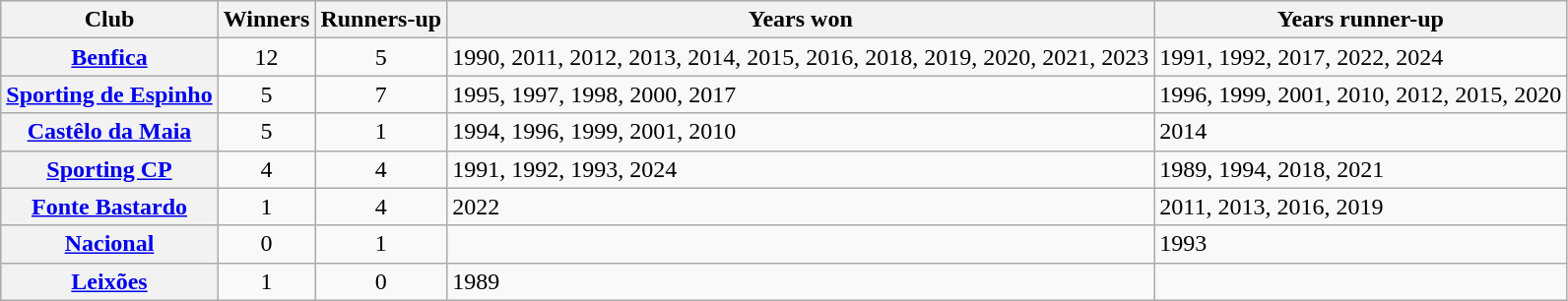<table class="wikitable plainrowheaders sortable">
<tr>
<th scope=col>Club</th>
<th scope=col>Winners</th>
<th scope=col>Runners-up</th>
<th scope=col>Years won</th>
<th scope=col>Years runner-up</th>
</tr>
<tr>
<th scope=row><a href='#'>Benfica</a></th>
<td style="text-align:center;">12</td>
<td style="text-align:center;">5</td>
<td>1990, 2011, 2012, 2013, 2014, 2015, 2016, 2018, 2019, 2020, 2021, 2023</td>
<td>1991, 1992, 2017, 2022, 2024</td>
</tr>
<tr>
<th scope=row><a href='#'>Sporting de Espinho</a></th>
<td style="text-align:center;">5</td>
<td style="text-align:center;">7</td>
<td>1995, 1997, 1998, 2000, 2017</td>
<td>1996, 1999, 2001, 2010, 2012, 2015, 2020</td>
</tr>
<tr>
<th scope=row><a href='#'>Castêlo da Maia</a></th>
<td style="text-align:center;">5</td>
<td style="text-align:center;">1</td>
<td>1994, 1996, 1999, 2001, 2010</td>
<td>2014</td>
</tr>
<tr>
<th scope=row><a href='#'>Sporting CP</a></th>
<td style="text-align:center;">4</td>
<td style="text-align:center;">4</td>
<td>1991, 1992, 1993, 2024</td>
<td>1989, 1994, 2018, 2021</td>
</tr>
<tr>
<th scope=row><a href='#'>Fonte Bastardo</a></th>
<td style="text-align:center;">1</td>
<td style="text-align:center;">4</td>
<td>2022</td>
<td>2011, 2013, 2016, 2019</td>
</tr>
<tr>
<th scope=row><a href='#'>Nacional</a></th>
<td style="text-align:center;">0</td>
<td style="text-align:center;">1</td>
<td></td>
<td>1993</td>
</tr>
<tr>
<th scope=row><a href='#'>Leixões</a></th>
<td style="text-align:center;">1</td>
<td style="text-align:center;">0</td>
<td>1989</td>
<td></td>
</tr>
</table>
